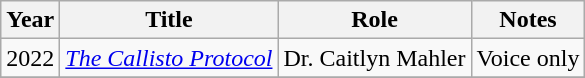<table class="wikitable sortable">
<tr>
<th>Year</th>
<th>Title</th>
<th>Role</th>
<th class="unsortable">Notes</th>
</tr>
<tr>
<td>2022</td>
<td><em><a href='#'>The Callisto Protocol</a></em></td>
<td>Dr. Caitlyn Mahler</td>
<td>Voice only</td>
</tr>
<tr>
</tr>
</table>
